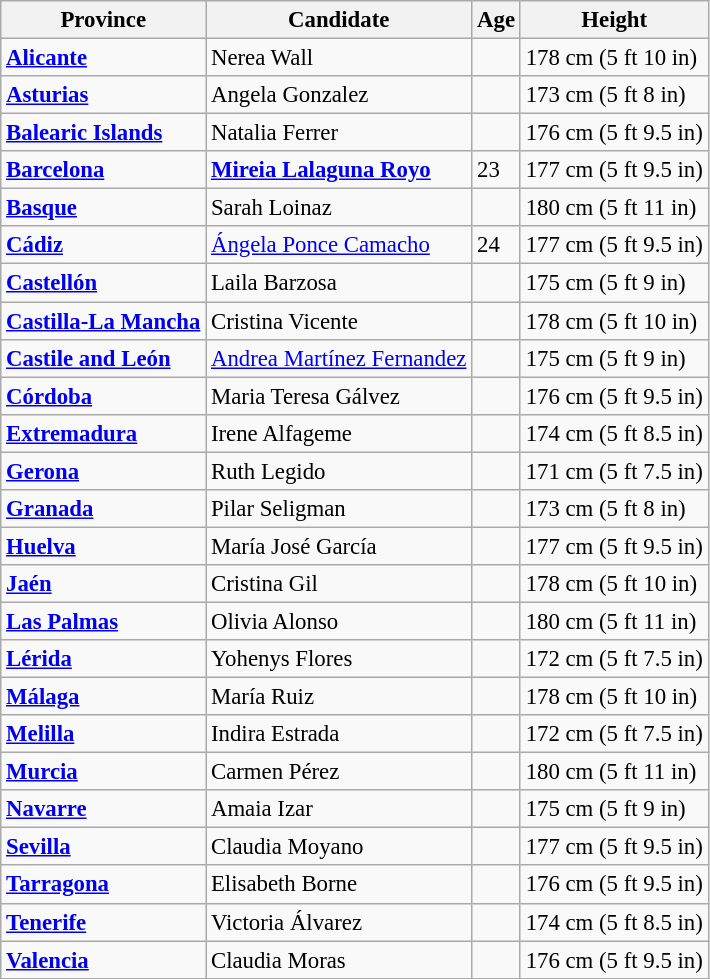<table class="wikitable sortable" style="font-size: 95%;">
<tr>
<th>Province</th>
<th>Candidate</th>
<th>Age</th>
<th>Height</th>
</tr>
<tr>
<td> <strong><a href='#'>Alicante</a></strong></td>
<td>Nerea Wall</td>
<td></td>
<td>178 cm (5 ft 10 in)</td>
</tr>
<tr>
<td> <strong><a href='#'>Asturias</a></strong></td>
<td>Angela Gonzalez</td>
<td></td>
<td>173 cm (5 ft 8 in)</td>
</tr>
<tr>
<td> <strong><a href='#'>Balearic Islands</a></strong></td>
<td>Natalia Ferrer</td>
<td></td>
<td>176 cm (5 ft 9.5 in)</td>
</tr>
<tr>
<td> <strong><a href='#'>Barcelona</a></strong></td>
<td><strong><a href='#'>Mireia Lalaguna Royo</a></strong></td>
<td>23</td>
<td>177 cm (5 ft 9.5 in)</td>
</tr>
<tr>
<td> <strong><a href='#'>Basque</a></strong></td>
<td>Sarah Loinaz</td>
<td></td>
<td>180 cm (5 ft 11 in)</td>
</tr>
<tr>
<td> <strong><a href='#'>Cádiz</a></strong></td>
<td><a href='#'>Ángela Ponce Camacho</a></td>
<td>24</td>
<td>177 cm (5 ft 9.5 in)</td>
</tr>
<tr>
<td> <strong><a href='#'>Castellón</a></strong></td>
<td>Laila Barzosa</td>
<td></td>
<td>175 cm (5 ft 9 in)</td>
</tr>
<tr>
<td> <strong><a href='#'>Castilla-La Mancha</a></strong></td>
<td>Cristina Vicente</td>
<td></td>
<td>178 cm (5 ft 10 in)</td>
</tr>
<tr>
<td> <strong><a href='#'>Castile and León</a></strong></td>
<td><a href='#'>Andrea Martínez Fernandez</a></td>
<td></td>
<td>175 cm (5 ft 9 in)</td>
</tr>
<tr>
<td> <strong><a href='#'>Córdoba</a></strong></td>
<td>Maria Teresa Gálvez</td>
<td></td>
<td>176 cm (5 ft  9.5 in)</td>
</tr>
<tr>
<td> <strong><a href='#'>Extremadura</a></strong></td>
<td>Irene Alfageme</td>
<td></td>
<td>174 cm (5 ft 8.5 in)</td>
</tr>
<tr>
<td> <strong><a href='#'>Gerona</a></strong></td>
<td>Ruth Legido</td>
<td></td>
<td>171 cm (5 ft 7.5 in)</td>
</tr>
<tr>
<td> <strong><a href='#'>Granada</a></strong></td>
<td>Pilar Seligman</td>
<td></td>
<td>173 cm (5 ft 8 in)</td>
</tr>
<tr>
<td> <strong><a href='#'>Huelva</a></strong></td>
<td>María José García</td>
<td></td>
<td>177 cm (5 ft 9.5 in)</td>
</tr>
<tr>
<td> <strong><a href='#'>Jaén</a></strong></td>
<td>Cristina Gil</td>
<td></td>
<td>178 cm (5 ft 10 in)</td>
</tr>
<tr>
<td> <strong><a href='#'>Las Palmas</a></strong></td>
<td>Olivia Alonso</td>
<td></td>
<td>180 cm (5 ft 11 in)</td>
</tr>
<tr>
<td> <strong><a href='#'>Lérida</a></strong></td>
<td>Yohenys Flores</td>
<td></td>
<td>172 cm (5 ft 7.5 in)</td>
</tr>
<tr>
<td> <strong><a href='#'>Málaga</a></strong></td>
<td>María Ruiz</td>
<td></td>
<td>178 cm (5 ft 10 in)</td>
</tr>
<tr>
<td> <strong><a href='#'>Melilla</a></strong></td>
<td>Indira Estrada</td>
<td></td>
<td>172 cm (5 ft 7.5 in)</td>
</tr>
<tr>
<td> <strong><a href='#'>Murcia</a></strong></td>
<td>Carmen Pérez</td>
<td></td>
<td>180 cm (5 ft 11 in)</td>
</tr>
<tr>
<td> <strong><a href='#'>Navarre</a></strong></td>
<td>Amaia Izar</td>
<td></td>
<td>175 cm (5 ft 9 in)</td>
</tr>
<tr>
<td> <strong><a href='#'>Sevilla</a></strong></td>
<td>Claudia Moyano</td>
<td></td>
<td>177 cm (5 ft 9.5 in)</td>
</tr>
<tr>
<td> <strong><a href='#'>Tarragona</a></strong></td>
<td>Elisabeth Borne</td>
<td></td>
<td>176 cm (5 ft 9.5 in)</td>
</tr>
<tr>
<td> <strong><a href='#'>Tenerife</a></strong></td>
<td>Victoria Álvarez</td>
<td></td>
<td>174 cm (5 ft 8.5 in)</td>
</tr>
<tr>
<td> <strong><a href='#'>Valencia</a></strong></td>
<td>Claudia Moras</td>
<td></td>
<td>176 cm (5 ft 9.5 in)</td>
</tr>
<tr>
</tr>
</table>
